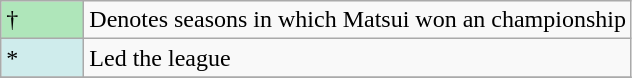<table class="wikitable">
<tr>
<td style="background:#afe6ba; width:3em;">†</td>
<td>Denotes seasons in which Matsui won an championship</td>
</tr>
<tr>
<td style="background:#CFECEC; width:1em">*</td>
<td>Led the league</td>
</tr>
<tr>
</tr>
</table>
